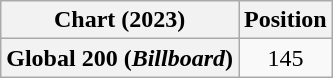<table class="wikitable plainrowheaders" style="text-align:center">
<tr>
<th scope="col">Chart (2023)</th>
<th scope="col">Position</th>
</tr>
<tr>
<th scope="row">Global 200 (<em>Billboard</em>)</th>
<td>145</td>
</tr>
</table>
